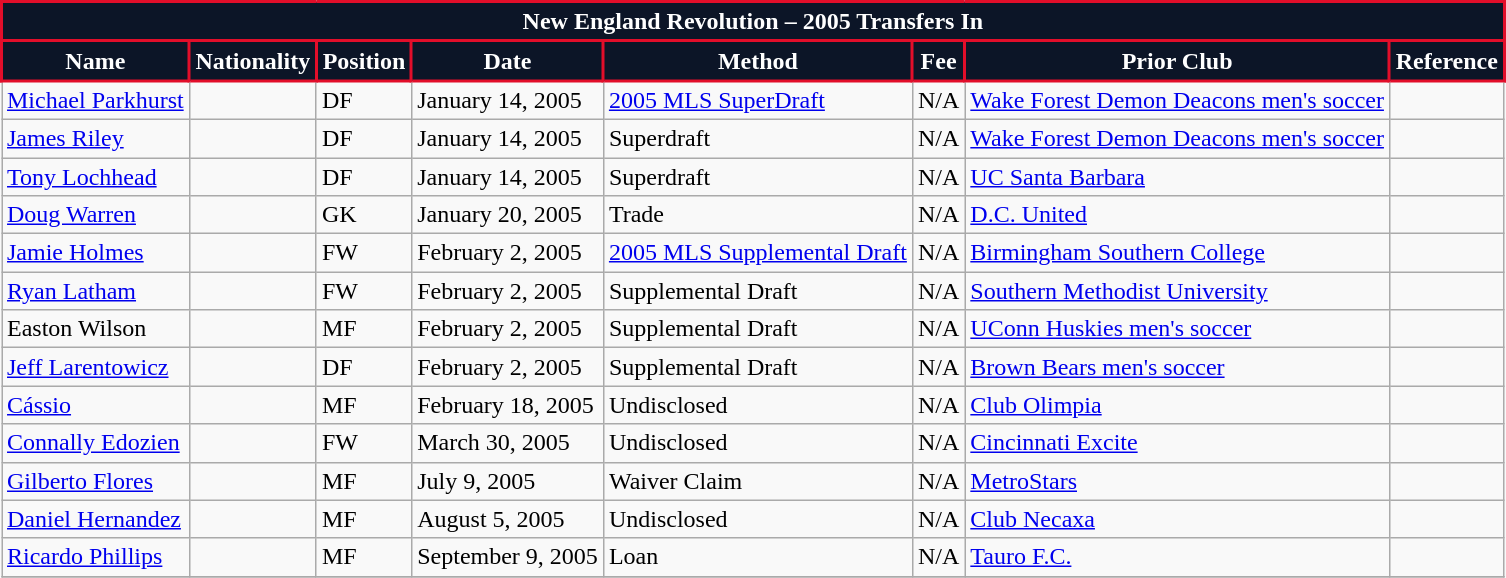<table class="wikitable">
<tr>
<th colspan="8" style="background:#0c1527; color:#fff; border:2px solid #e20e2a; text-align: center; font-weight:bold;">New England Revolution – 2005 Transfers In</th>
</tr>
<tr>
<th style="background:#0c1527; color:#fff; border:2px solid #e20e2a;" scope="col">Name</th>
<th style="background:#0c1527; color:#fff; border:2px solid #e20e2a;" scope="col">Nationality</th>
<th style="background:#0c1527; color:#fff; border:2px solid #e20e2a;" scope="col">Position</th>
<th style="background:#0c1527; color:#fff; border:2px solid #e20e2a;" scope="col">Date</th>
<th style="background:#0c1527; color:#fff; border:2px solid #e20e2a;" scope="col">Method</th>
<th style="background:#0c1527; color:#fff; border:2px solid #e20e2a;" scope="col">Fee</th>
<th style="background:#0c1527; color:#fff; border:2px solid #e20e2a;" scope="col">Prior Club</th>
<th style="background:#0c1527; color:#fff; border:2px solid #e20e2a;" scope="col">Reference</th>
</tr>
<tr>
<td><a href='#'>Michael Parkhurst</a></td>
<td></td>
<td>DF</td>
<td>January 14, 2005</td>
<td><a href='#'>2005 MLS SuperDraft</a></td>
<td>N/A</td>
<td><a href='#'>Wake Forest Demon Deacons men's soccer</a></td>
<td></td>
</tr>
<tr>
<td><a href='#'>James Riley</a></td>
<td></td>
<td>DF</td>
<td>January 14, 2005</td>
<td>Superdraft</td>
<td>N/A</td>
<td><a href='#'>Wake Forest Demon Deacons men's soccer</a></td>
<td></td>
</tr>
<tr>
<td><a href='#'>Tony Lochhead</a></td>
<td></td>
<td>DF</td>
<td>January 14, 2005</td>
<td>Superdraft</td>
<td>N/A</td>
<td><a href='#'>UC Santa Barbara</a></td>
<td></td>
</tr>
<tr>
<td><a href='#'>Doug Warren</a></td>
<td></td>
<td>GK</td>
<td>January 20, 2005</td>
<td>Trade</td>
<td>N/A</td>
<td><a href='#'>D.C. United</a></td>
<td></td>
</tr>
<tr>
<td><a href='#'>Jamie Holmes</a></td>
<td></td>
<td>FW</td>
<td>February 2, 2005</td>
<td><a href='#'>2005 MLS Supplemental Draft</a></td>
<td>N/A</td>
<td><a href='#'>Birmingham Southern College</a></td>
<td></td>
</tr>
<tr>
<td><a href='#'>Ryan Latham</a></td>
<td></td>
<td>FW</td>
<td>February 2, 2005</td>
<td>Supplemental Draft</td>
<td>N/A</td>
<td><a href='#'>Southern Methodist University</a></td>
<td></td>
</tr>
<tr>
<td>Easton Wilson</td>
<td></td>
<td>MF</td>
<td>February 2, 2005</td>
<td>Supplemental Draft</td>
<td>N/A</td>
<td><a href='#'>UConn Huskies men's soccer</a></td>
<td></td>
</tr>
<tr>
<td><a href='#'>Jeff Larentowicz</a></td>
<td></td>
<td>DF</td>
<td>February 2, 2005</td>
<td>Supplemental Draft</td>
<td>N/A</td>
<td><a href='#'>Brown Bears men's soccer</a></td>
<td></td>
</tr>
<tr>
<td><a href='#'>Cássio</a></td>
<td></td>
<td>MF</td>
<td>February 18, 2005</td>
<td>Undisclosed</td>
<td>N/A</td>
<td><a href='#'>Club Olimpia</a></td>
<td></td>
</tr>
<tr>
<td><a href='#'>Connally Edozien</a></td>
<td></td>
<td>FW</td>
<td>March 30, 2005</td>
<td>Undisclosed</td>
<td>N/A</td>
<td><a href='#'>Cincinnati Excite</a></td>
<td></td>
</tr>
<tr>
<td><a href='#'>Gilberto Flores</a></td>
<td></td>
<td>MF</td>
<td>July 9, 2005</td>
<td>Waiver Claim</td>
<td>N/A</td>
<td><a href='#'>MetroStars</a></td>
<td></td>
</tr>
<tr>
<td><a href='#'>Daniel Hernandez</a></td>
<td></td>
<td>MF</td>
<td>August 5, 2005</td>
<td>Undisclosed</td>
<td>N/A</td>
<td><a href='#'>Club Necaxa</a></td>
<td></td>
</tr>
<tr>
<td><a href='#'>Ricardo Phillips</a></td>
<td></td>
<td>MF</td>
<td>September 9, 2005</td>
<td>Loan</td>
<td>N/A</td>
<td><a href='#'>Tauro F.C.</a></td>
<td></td>
</tr>
<tr>
</tr>
</table>
